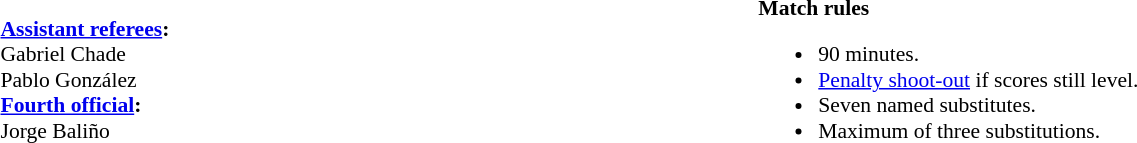<table width=100% style="font-size: 90%">
<tr>
<td><br><strong><a href='#'>Assistant referees</a>:</strong>
<br>Gabriel Chade
<br>Pablo González
<br><strong><a href='#'>Fourth official</a>:</strong>
<br>Jorge Baliño
<br></td>
<td style="width:60%; vertical-align:top"><br><strong>Match rules</strong><ul><li>90 minutes.</li><li><a href='#'>Penalty shoot-out</a> if scores still level.</li><li>Seven named substitutes.</li><li>Maximum of three substitutions.</li></ul></td>
</tr>
</table>
